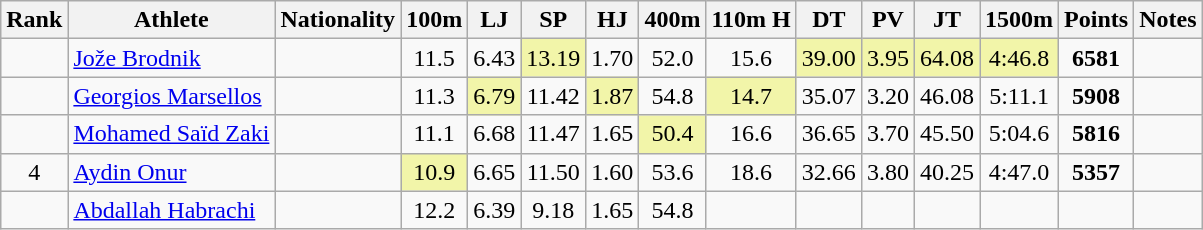<table class="wikitable sortable" style="text-align:center">
<tr>
<th>Rank</th>
<th>Athlete</th>
<th>Nationality</th>
<th>100m</th>
<th>LJ</th>
<th>SP</th>
<th>HJ</th>
<th>400m</th>
<th>110m H</th>
<th>DT</th>
<th>PV</th>
<th>JT</th>
<th>1500m</th>
<th>Points</th>
<th>Notes</th>
</tr>
<tr>
<td></td>
<td align=left><a href='#'>Jože Brodnik</a></td>
<td align=left></td>
<td>11.5</td>
<td>6.43</td>
<td bgcolor=F2F5A9>13.19</td>
<td>1.70</td>
<td>52.0</td>
<td>15.6</td>
<td bgcolor=F2F5A9>39.00</td>
<td bgcolor=F2F5A9>3.95</td>
<td bgcolor=F2F5A9>64.08</td>
<td bgcolor=F2F5A9>4:46.8</td>
<td><strong>6581</strong></td>
<td></td>
</tr>
<tr>
<td></td>
<td align=left><a href='#'>Georgios Marsellos</a></td>
<td align=left></td>
<td>11.3</td>
<td bgcolor=F2F5A9>6.79</td>
<td>11.42</td>
<td bgcolor=F2F5A9>1.87</td>
<td>54.8</td>
<td bgcolor=F2F5A9>14.7</td>
<td>35.07</td>
<td>3.20</td>
<td>46.08</td>
<td>5:11.1</td>
<td><strong>5908</strong></td>
<td></td>
</tr>
<tr>
<td></td>
<td align=left><a href='#'>Mohamed Saïd Zaki</a></td>
<td align=left></td>
<td>11.1</td>
<td>6.68</td>
<td>11.47</td>
<td>1.65</td>
<td bgcolor=F2F5A9>50.4</td>
<td>16.6</td>
<td>36.65</td>
<td>3.70</td>
<td>45.50</td>
<td>5:04.6</td>
<td><strong>5816</strong></td>
<td></td>
</tr>
<tr>
<td>4</td>
<td align=left><a href='#'>Aydin Onur</a></td>
<td align=left></td>
<td bgcolor=F2F5A9>10.9</td>
<td>6.65</td>
<td>11.50</td>
<td>1.60</td>
<td>53.6</td>
<td>18.6</td>
<td>32.66</td>
<td>3.80</td>
<td>40.25</td>
<td>4:47.0</td>
<td><strong>5357</strong></td>
<td></td>
</tr>
<tr>
<td></td>
<td align=left><a href='#'>Abdallah Habrachi</a></td>
<td align=left></td>
<td>12.2</td>
<td>6.39</td>
<td>9.18</td>
<td>1.65</td>
<td>54.8</td>
<td></td>
<td></td>
<td></td>
<td></td>
<td></td>
<td><strong></strong></td>
<td></td>
</tr>
</table>
